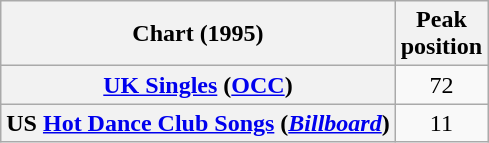<table class="wikitable sortable plainrowheaders">
<tr>
<th>Chart (1995)</th>
<th>Peak<br>position</th>
</tr>
<tr>
<th scope="row"><a href='#'>UK Singles</a> (<a href='#'>OCC</a>)</th>
<td style="text-align:center;">72</td>
</tr>
<tr>
<th scope="row">US <a href='#'>Hot Dance Club Songs</a> (<em><a href='#'>Billboard</a></em>)</th>
<td style="text-align:center;">11</td>
</tr>
</table>
